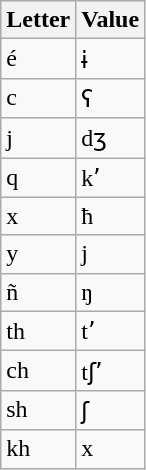<table class="wikitable">
<tr>
<th>Letter</th>
<th>Value</th>
</tr>
<tr>
<td>é</td>
<td>ɨ</td>
</tr>
<tr>
<td>c</td>
<td>ʕ</td>
</tr>
<tr>
<td>j</td>
<td>dʒ</td>
</tr>
<tr>
<td>q</td>
<td>kʼ</td>
</tr>
<tr>
<td>x</td>
<td>ħ</td>
</tr>
<tr>
<td>y</td>
<td>j</td>
</tr>
<tr>
<td>ñ</td>
<td>ŋ</td>
</tr>
<tr>
<td>th</td>
<td>tʼ</td>
</tr>
<tr>
<td>ch</td>
<td>tʃʼ</td>
</tr>
<tr>
<td>sh</td>
<td>ʃ</td>
</tr>
<tr>
<td>kh</td>
<td>x</td>
</tr>
</table>
